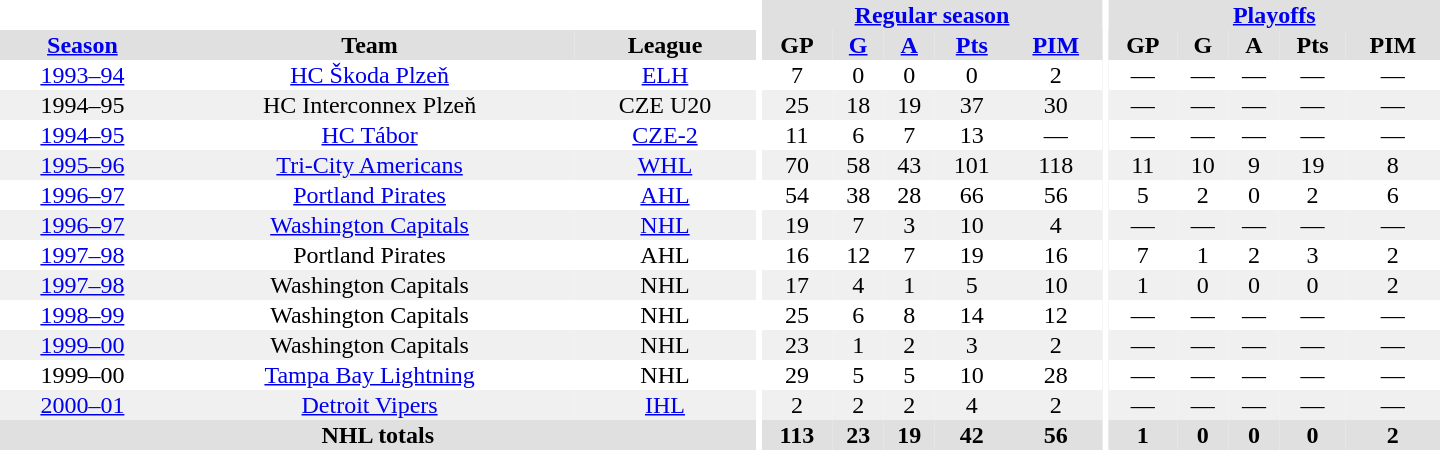<table border="0" cellpadding="1" cellspacing="0" style="text-align:center; width:60em">
<tr bgcolor="#e0e0e0">
<th colspan="3" bgcolor="#ffffff"></th>
<th rowspan="100" bgcolor="#ffffff"></th>
<th colspan="5"><a href='#'>Regular season</a></th>
<th rowspan="100" bgcolor="#ffffff"></th>
<th colspan="5"><a href='#'>Playoffs</a></th>
</tr>
<tr bgcolor="#e0e0e0">
<th><a href='#'>Season</a></th>
<th>Team</th>
<th>League</th>
<th>GP</th>
<th><a href='#'>G</a></th>
<th><a href='#'>A</a></th>
<th><a href='#'>Pts</a></th>
<th><a href='#'>PIM</a></th>
<th>GP</th>
<th>G</th>
<th>A</th>
<th>Pts</th>
<th>PIM</th>
</tr>
<tr>
<td><a href='#'>1993–94</a></td>
<td><a href='#'>HC Škoda Plzeň</a></td>
<td><a href='#'>ELH</a></td>
<td>7</td>
<td>0</td>
<td>0</td>
<td>0</td>
<td>2</td>
<td>—</td>
<td>—</td>
<td>—</td>
<td>—</td>
<td>—</td>
</tr>
<tr bgcolor="#f0f0f0">
<td>1994–95</td>
<td>HC Interconnex Plzeň</td>
<td>CZE U20</td>
<td>25</td>
<td>18</td>
<td>19</td>
<td>37</td>
<td>30</td>
<td>—</td>
<td>—</td>
<td>—</td>
<td>—</td>
<td>—</td>
</tr>
<tr>
<td><a href='#'>1994–95</a></td>
<td><a href='#'>HC Tábor</a></td>
<td><a href='#'>CZE-2</a></td>
<td>11</td>
<td>6</td>
<td>7</td>
<td>13</td>
<td>—</td>
<td>—</td>
<td>—</td>
<td>—</td>
<td>—</td>
<td>—</td>
</tr>
<tr bgcolor="#f0f0f0">
<td><a href='#'>1995–96</a></td>
<td><a href='#'>Tri-City Americans</a></td>
<td><a href='#'>WHL</a></td>
<td>70</td>
<td>58</td>
<td>43</td>
<td>101</td>
<td>118</td>
<td>11</td>
<td>10</td>
<td>9</td>
<td>19</td>
<td>8</td>
</tr>
<tr>
<td><a href='#'>1996–97</a></td>
<td><a href='#'>Portland Pirates</a></td>
<td><a href='#'>AHL</a></td>
<td>54</td>
<td>38</td>
<td>28</td>
<td>66</td>
<td>56</td>
<td>5</td>
<td>2</td>
<td>0</td>
<td>2</td>
<td>6</td>
</tr>
<tr bgcolor="#f0f0f0">
<td><a href='#'>1996–97</a></td>
<td><a href='#'>Washington Capitals</a></td>
<td><a href='#'>NHL</a></td>
<td>19</td>
<td>7</td>
<td>3</td>
<td>10</td>
<td>4</td>
<td>—</td>
<td>—</td>
<td>—</td>
<td>—</td>
<td>—</td>
</tr>
<tr>
<td><a href='#'>1997–98</a></td>
<td>Portland Pirates</td>
<td>AHL</td>
<td>16</td>
<td>12</td>
<td>7</td>
<td>19</td>
<td>16</td>
<td>7</td>
<td>1</td>
<td>2</td>
<td>3</td>
<td>2</td>
</tr>
<tr bgcolor="#f0f0f0">
<td><a href='#'>1997–98</a></td>
<td>Washington Capitals</td>
<td>NHL</td>
<td>17</td>
<td>4</td>
<td>1</td>
<td>5</td>
<td>10</td>
<td>1</td>
<td>0</td>
<td>0</td>
<td>0</td>
<td>2</td>
</tr>
<tr>
<td><a href='#'>1998–99</a></td>
<td>Washington Capitals</td>
<td>NHL</td>
<td>25</td>
<td>6</td>
<td>8</td>
<td>14</td>
<td>12</td>
<td>—</td>
<td>—</td>
<td>—</td>
<td>—</td>
<td>—</td>
</tr>
<tr bgcolor="#f0f0f0">
<td><a href='#'>1999–00</a></td>
<td>Washington Capitals</td>
<td>NHL</td>
<td>23</td>
<td>1</td>
<td>2</td>
<td>3</td>
<td>2</td>
<td>—</td>
<td>—</td>
<td>—</td>
<td>—</td>
<td>—</td>
</tr>
<tr>
<td>1999–00</td>
<td><a href='#'>Tampa Bay Lightning</a></td>
<td>NHL</td>
<td>29</td>
<td>5</td>
<td>5</td>
<td>10</td>
<td>28</td>
<td>—</td>
<td>—</td>
<td>—</td>
<td>—</td>
<td>—</td>
</tr>
<tr bgcolor="#f0f0f0">
<td><a href='#'>2000–01</a></td>
<td><a href='#'>Detroit Vipers</a></td>
<td><a href='#'>IHL</a></td>
<td>2</td>
<td>2</td>
<td>2</td>
<td>4</td>
<td>2</td>
<td>—</td>
<td>—</td>
<td>—</td>
<td>—</td>
<td>—</td>
</tr>
<tr bgcolor="#e0e0e0">
<th colspan="3">NHL totals</th>
<th>113</th>
<th>23</th>
<th>19</th>
<th>42</th>
<th>56</th>
<th>1</th>
<th>0</th>
<th>0</th>
<th>0</th>
<th>2</th>
</tr>
</table>
